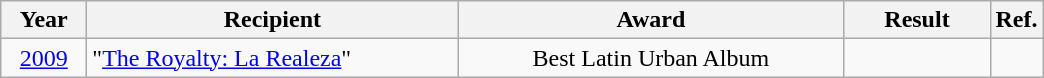<table class="wikitable">
<tr>
<th width="50">Year</th>
<th width="240">Recipient</th>
<th width="250">Award</th>
<th width="90">Result</th>
<th width="18">Ref.</th>
</tr>
<tr>
<td align="center" rowspan="1"><a href='#'>2009</a></td>
<td rowspan="1">"<a href='#'>The Royalty: La Realeza</a>"</td>
<td align="center">Best Latin Urban Album</td>
<td></td>
<td></td>
</tr>
</table>
